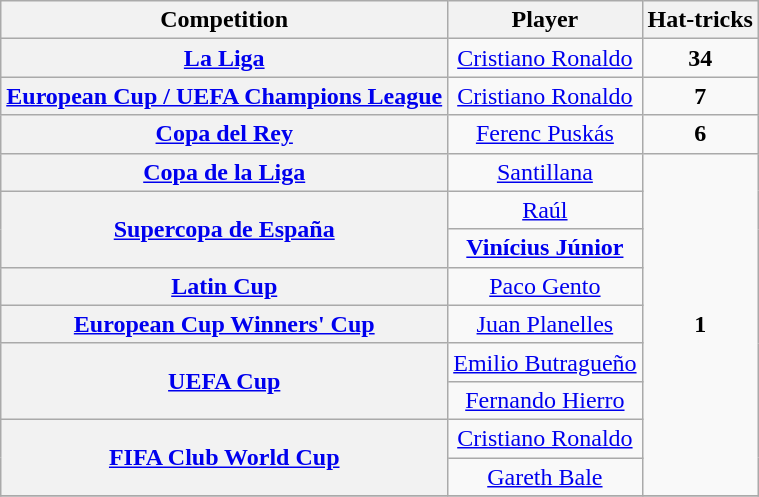<table class="wikitable">
<tr>
<th>Competition</th>
<th>Player</th>
<th>Hat-tricks</th>
</tr>
<tr style="text-align:center;">
<th><a href='#'>La Liga</a></th>
<td> <a href='#'>Cristiano Ronaldo</a></td>
<td><strong>34</strong></td>
</tr>
<tr style="text-align:center;">
<th><a href='#'>European Cup / UEFA Champions League</a></th>
<td> <a href='#'>Cristiano Ronaldo</a></td>
<td><strong>7</strong></td>
</tr>
<tr style="text-align:center;">
<th><a href='#'>Copa del Rey</a></th>
<td> <a href='#'>Ferenc Puskás</a></td>
<td><strong>6</strong></td>
</tr>
<tr style="text-align:center;">
<th><a href='#'>Copa de la Liga</a></th>
<td> <a href='#'>Santillana</a></td>
<td rowspan="9"><strong>1</strong></td>
</tr>
<tr style="text-align:center;">
<th rowspan="2"><a href='#'>Supercopa de España</a></th>
<td> <a href='#'>Raúl</a></td>
</tr>
<tr style="text-align:center;">
<td> <strong><a href='#'>Vinícius Júnior</a></strong></td>
</tr>
<tr style="text-align:center;">
<th><a href='#'>Latin Cup</a></th>
<td> <a href='#'>Paco Gento</a></td>
</tr>
<tr style="text-align:center;">
<th><a href='#'>European Cup Winners' Cup</a></th>
<td> <a href='#'>Juan Planelles</a></td>
</tr>
<tr style="text-align:center;">
<th rowspan="2"><a href='#'>UEFA Cup</a></th>
<td> <a href='#'>Emilio Butragueño</a></td>
</tr>
<tr style="text-align:center;">
<td> <a href='#'>Fernando Hierro</a></td>
</tr>
<tr style="text-align:center;">
<th rowspan="2"><a href='#'>FIFA Club World Cup</a></th>
<td> <a href='#'>Cristiano Ronaldo</a></td>
</tr>
<tr style="text-align:center;">
<td> <a href='#'>Gareth Bale</a></td>
</tr>
<tr style="text-align:center;">
</tr>
</table>
